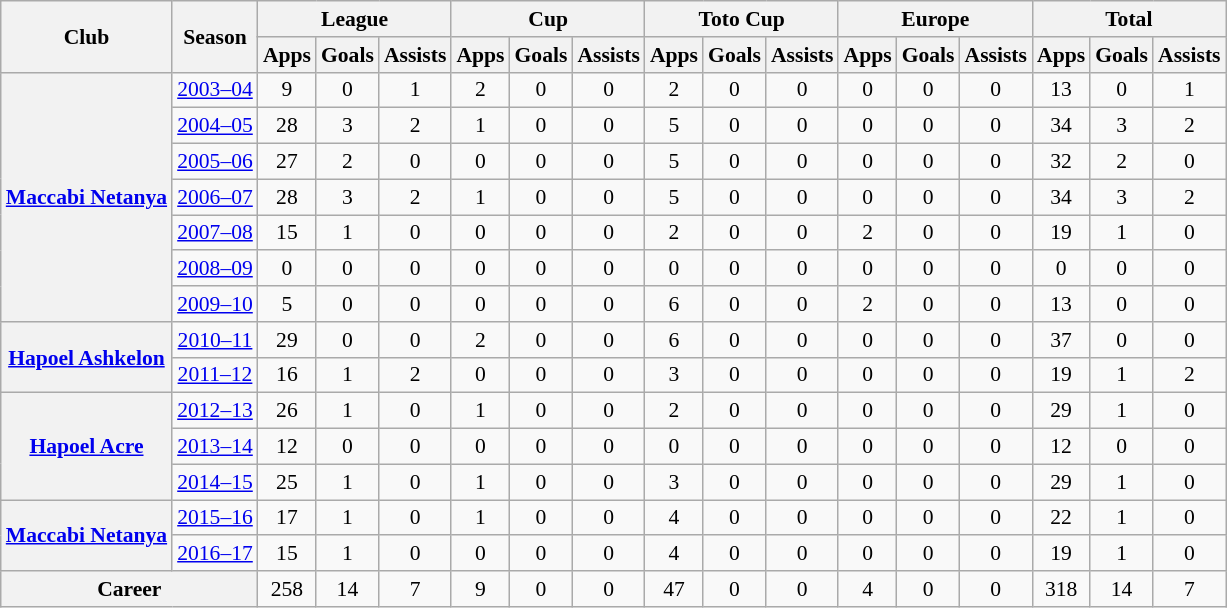<table class="wikitable" style="font-size:90%; text-align: center;">
<tr>
<th rowspan="2">Club</th>
<th rowspan="2">Season</th>
<th colspan="3">League</th>
<th colspan="3">Cup</th>
<th colspan="3">Toto Cup</th>
<th colspan="3">Europe</th>
<th colspan="3">Total</th>
</tr>
<tr>
<th>Apps</th>
<th>Goals</th>
<th>Assists</th>
<th>Apps</th>
<th>Goals</th>
<th>Assists</th>
<th>Apps</th>
<th>Goals</th>
<th>Assists</th>
<th>Apps</th>
<th>Goals</th>
<th>Assists</th>
<th>Apps</th>
<th>Goals</th>
<th>Assists</th>
</tr>
<tr |-||-||-|>
<th rowspan="7" valign="center"><a href='#'>Maccabi Netanya</a></th>
<td><a href='#'>2003–04</a></td>
<td>9</td>
<td>0</td>
<td>1</td>
<td>2</td>
<td>0</td>
<td>0</td>
<td>2</td>
<td>0</td>
<td>0</td>
<td>0</td>
<td>0</td>
<td>0</td>
<td>13</td>
<td>0</td>
<td>1</td>
</tr>
<tr>
<td><a href='#'>2004–05</a></td>
<td>28</td>
<td>3</td>
<td>2</td>
<td>1</td>
<td>0</td>
<td>0</td>
<td>5</td>
<td>0</td>
<td>0</td>
<td>0</td>
<td>0</td>
<td>0</td>
<td>34</td>
<td>3</td>
<td>2</td>
</tr>
<tr>
<td><a href='#'>2005–06</a></td>
<td>27</td>
<td>2</td>
<td>0</td>
<td>0</td>
<td>0</td>
<td>0</td>
<td>5</td>
<td>0</td>
<td>0</td>
<td>0</td>
<td>0</td>
<td>0</td>
<td>32</td>
<td>2</td>
<td>0</td>
</tr>
<tr>
<td><a href='#'>2006–07</a></td>
<td>28</td>
<td>3</td>
<td>2</td>
<td>1</td>
<td>0</td>
<td>0</td>
<td>5</td>
<td>0</td>
<td>0</td>
<td>0</td>
<td>0</td>
<td>0</td>
<td>34</td>
<td>3</td>
<td>2</td>
</tr>
<tr>
<td><a href='#'>2007–08</a></td>
<td>15</td>
<td>1</td>
<td>0</td>
<td>0</td>
<td>0</td>
<td>0</td>
<td>2</td>
<td>0</td>
<td>0</td>
<td>2</td>
<td>0</td>
<td>0</td>
<td>19</td>
<td>1</td>
<td>0</td>
</tr>
<tr>
<td><a href='#'>2008–09</a></td>
<td>0</td>
<td>0</td>
<td>0</td>
<td>0</td>
<td>0</td>
<td>0</td>
<td>0</td>
<td>0</td>
<td>0</td>
<td>0</td>
<td>0</td>
<td>0</td>
<td>0</td>
<td>0</td>
<td>0</td>
</tr>
<tr>
<td><a href='#'>2009–10</a></td>
<td>5</td>
<td>0</td>
<td>0</td>
<td>0</td>
<td>0</td>
<td>0</td>
<td>6</td>
<td>0</td>
<td>0</td>
<td>2</td>
<td>0</td>
<td>0</td>
<td>13</td>
<td>0</td>
<td>0</td>
</tr>
<tr>
<th rowspan="2" valign="center"><a href='#'>Hapoel Ashkelon</a></th>
<td><a href='#'>2010–11</a></td>
<td>29</td>
<td>0</td>
<td>0</td>
<td>2</td>
<td>0</td>
<td>0</td>
<td>6</td>
<td>0</td>
<td>0</td>
<td>0</td>
<td>0</td>
<td>0</td>
<td>37</td>
<td>0</td>
<td>0</td>
</tr>
<tr>
<td><a href='#'>2011–12</a></td>
<td>16</td>
<td>1</td>
<td>2</td>
<td>0</td>
<td>0</td>
<td>0</td>
<td>3</td>
<td>0</td>
<td>0</td>
<td>0</td>
<td>0</td>
<td>0</td>
<td>19</td>
<td>1</td>
<td>2</td>
</tr>
<tr>
<th rowspan="3" valign="center"><a href='#'>Hapoel Acre</a></th>
<td><a href='#'>2012–13</a></td>
<td>26</td>
<td>1</td>
<td>0</td>
<td>1</td>
<td>0</td>
<td>0</td>
<td>2</td>
<td>0</td>
<td>0</td>
<td>0</td>
<td>0</td>
<td>0</td>
<td>29</td>
<td>1</td>
<td>0</td>
</tr>
<tr>
<td><a href='#'>2013–14</a></td>
<td>12</td>
<td>0</td>
<td>0</td>
<td>0</td>
<td>0</td>
<td>0</td>
<td>0</td>
<td>0</td>
<td>0</td>
<td>0</td>
<td>0</td>
<td>0</td>
<td>12</td>
<td>0</td>
<td>0</td>
</tr>
<tr>
<td><a href='#'>2014–15</a></td>
<td>25</td>
<td>1</td>
<td>0</td>
<td>1</td>
<td>0</td>
<td>0</td>
<td>3</td>
<td>0</td>
<td>0</td>
<td>0</td>
<td>0</td>
<td>0</td>
<td>29</td>
<td>1</td>
<td>0</td>
</tr>
<tr>
<th rowspan="2" valign="center"><a href='#'>Maccabi Netanya</a></th>
<td><a href='#'>2015–16</a></td>
<td>17</td>
<td>1</td>
<td>0</td>
<td>1</td>
<td>0</td>
<td>0</td>
<td>4</td>
<td>0</td>
<td>0</td>
<td>0</td>
<td>0</td>
<td>0</td>
<td>22</td>
<td>1</td>
<td>0</td>
</tr>
<tr>
<td><a href='#'>2016–17</a></td>
<td>15</td>
<td>1</td>
<td>0</td>
<td>0</td>
<td>0</td>
<td>0</td>
<td>4</td>
<td>0</td>
<td>0</td>
<td>0</td>
<td>0</td>
<td>0</td>
<td>19</td>
<td>1</td>
<td>0</td>
</tr>
<tr>
<th colspan="2" valign="center">Career</th>
<td>258</td>
<td>14</td>
<td>7</td>
<td>9</td>
<td>0</td>
<td>0</td>
<td>47</td>
<td>0</td>
<td>0</td>
<td>4</td>
<td>0</td>
<td>0</td>
<td>318</td>
<td>14</td>
<td>7</td>
</tr>
</table>
